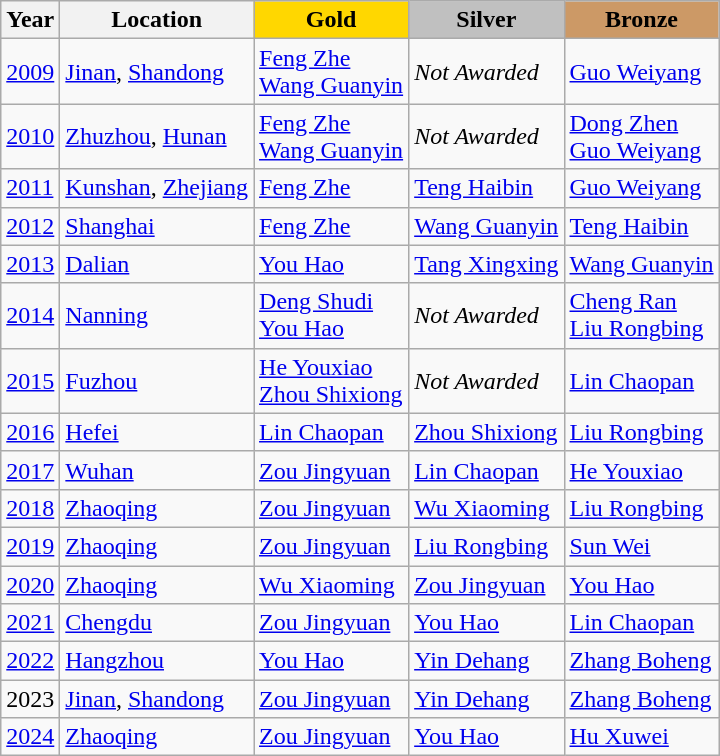<table class="wikitable">
<tr>
<th>Year</th>
<th>Location</th>
<td align=center bgcolor="gold"><strong>Gold</strong></td>
<td align=center bgcolor="silver"><strong>Silver</strong></td>
<td align=center bgcolor="cc9966"><strong>Bronze</strong></td>
</tr>
<tr>
<td><a href='#'>2009</a></td>
<td><a href='#'>Jinan</a>, <a href='#'>Shandong</a></td>
<td><a href='#'>Feng Zhe</a><br><a href='#'>Wang Guanyin</a></td>
<td><em>Not Awarded</em></td>
<td><a href='#'>Guo Weiyang</a></td>
</tr>
<tr>
<td><a href='#'>2010</a></td>
<td><a href='#'>Zhuzhou</a>, <a href='#'>Hunan</a></td>
<td><a href='#'>Feng Zhe</a><br><a href='#'>Wang Guanyin</a></td>
<td><em>Not Awarded</em></td>
<td><a href='#'>Dong Zhen</a><br><a href='#'>Guo Weiyang</a></td>
</tr>
<tr>
<td><a href='#'>2011</a></td>
<td><a href='#'>Kunshan</a>, <a href='#'>Zhejiang</a></td>
<td><a href='#'>Feng Zhe</a></td>
<td><a href='#'>Teng Haibin</a></td>
<td><a href='#'>Guo Weiyang</a></td>
</tr>
<tr>
<td><a href='#'>2012</a></td>
<td><a href='#'>Shanghai</a></td>
<td><a href='#'>Feng Zhe</a></td>
<td><a href='#'>Wang Guanyin</a></td>
<td><a href='#'>Teng Haibin</a></td>
</tr>
<tr>
<td><a href='#'>2013</a></td>
<td><a href='#'>Dalian</a></td>
<td><a href='#'>You Hao</a></td>
<td><a href='#'>Tang Xingxing</a></td>
<td><a href='#'>Wang Guanyin</a></td>
</tr>
<tr>
<td><a href='#'>2014</a></td>
<td><a href='#'>Nanning</a></td>
<td><a href='#'>Deng Shudi</a><br><a href='#'>You Hao</a></td>
<td><em>Not Awarded</em></td>
<td><a href='#'>Cheng Ran</a><br><a href='#'>Liu Rongbing</a></td>
</tr>
<tr>
<td><a href='#'>2015</a></td>
<td><a href='#'>Fuzhou</a></td>
<td><a href='#'>He Youxiao</a><br><a href='#'>Zhou Shixiong</a></td>
<td><em>Not Awarded</em></td>
<td><a href='#'>Lin Chaopan</a></td>
</tr>
<tr>
<td><a href='#'>2016</a></td>
<td><a href='#'>Hefei</a></td>
<td><a href='#'>Lin Chaopan</a></td>
<td><a href='#'>Zhou Shixiong</a></td>
<td><a href='#'>Liu Rongbing</a></td>
</tr>
<tr>
<td><a href='#'>2017</a></td>
<td><a href='#'>Wuhan</a></td>
<td><a href='#'>Zou Jingyuan</a></td>
<td><a href='#'>Lin Chaopan</a></td>
<td><a href='#'>He Youxiao</a></td>
</tr>
<tr>
<td><a href='#'>2018</a></td>
<td><a href='#'>Zhaoqing</a></td>
<td><a href='#'>Zou Jingyuan</a></td>
<td><a href='#'>Wu Xiaoming</a></td>
<td><a href='#'>Liu Rongbing</a></td>
</tr>
<tr>
<td><a href='#'>2019</a></td>
<td><a href='#'>Zhaoqing</a></td>
<td><a href='#'>Zou Jingyuan</a></td>
<td><a href='#'>Liu Rongbing</a></td>
<td><a href='#'>Sun Wei</a></td>
</tr>
<tr>
<td><a href='#'>2020</a></td>
<td><a href='#'>Zhaoqing</a></td>
<td><a href='#'>Wu Xiaoming</a></td>
<td><a href='#'>Zou Jingyuan</a></td>
<td><a href='#'>You Hao</a></td>
</tr>
<tr>
<td><a href='#'>2021</a></td>
<td><a href='#'>Chengdu</a></td>
<td><a href='#'>Zou Jingyuan</a></td>
<td><a href='#'>You Hao</a></td>
<td><a href='#'>Lin Chaopan</a></td>
</tr>
<tr>
<td><a href='#'>2022</a></td>
<td><a href='#'>Hangzhou</a></td>
<td><a href='#'>You Hao</a></td>
<td><a href='#'>Yin Dehang</a></td>
<td><a href='#'>Zhang Boheng</a></td>
</tr>
<tr>
<td>2023</td>
<td><a href='#'>Jinan</a>, <a href='#'>Shandong</a></td>
<td><a href='#'>Zou Jingyuan</a></td>
<td><a href='#'>Yin Dehang</a></td>
<td><a href='#'>Zhang Boheng</a></td>
</tr>
<tr>
<td><a href='#'>2024</a></td>
<td><a href='#'>Zhaoqing</a></td>
<td><a href='#'>Zou Jingyuan</a></td>
<td><a href='#'>You Hao</a></td>
<td><a href='#'>Hu Xuwei</a></td>
</tr>
</table>
